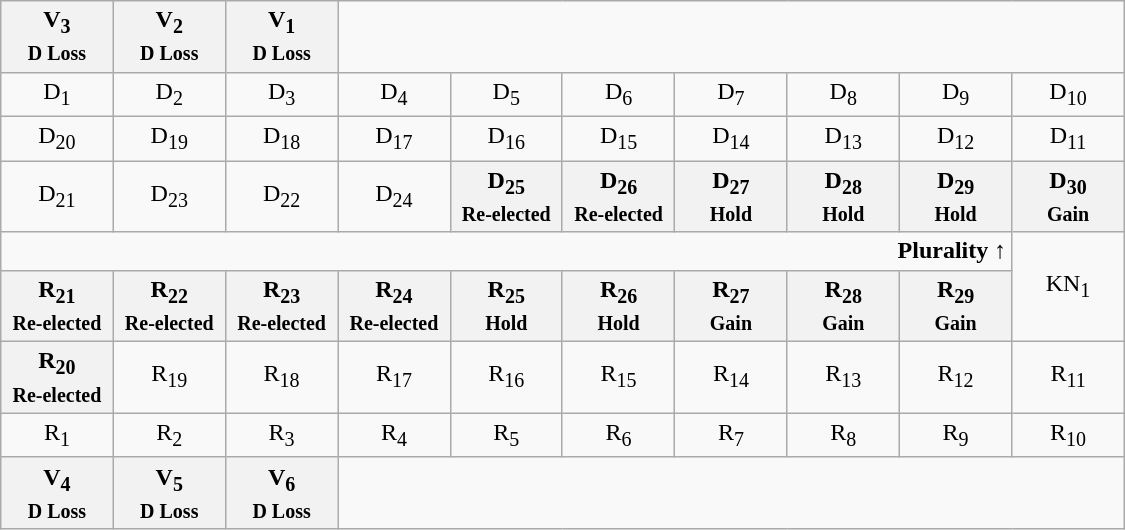<table class="wikitable" style="text-align:center" width=750px>
<tr>
<th>V<sub>3</sub><br><small>D Loss</small></th>
<th>V<sub>2</sub><br><small>D Loss</small></th>
<th>V<sub>1</sub><br><small>D Loss</small></th>
<td colspan=7></td>
</tr>
<tr>
<td width=50px >D<sub>1</sub></td>
<td width=50px >D<sub>2</sub></td>
<td width=50px >D<sub>3</sub></td>
<td width=50px >D<sub>4</sub></td>
<td width=50px >D<sub>5</sub></td>
<td width=50px >D<sub>6</sub></td>
<td width=50px >D<sub>7</sub></td>
<td width=50px >D<sub>8</sub></td>
<td width=50px >D<sub>9</sub></td>
<td width=50px >D<sub>10</sub></td>
</tr>
<tr>
<td>D<sub>20</sub></td>
<td>D<sub>19</sub></td>
<td>D<sub>18</sub></td>
<td>D<sub>17</sub></td>
<td>D<sub>16</sub></td>
<td>D<sub>15</sub></td>
<td>D<sub>14</sub></td>
<td>D<sub>13</sub></td>
<td>D<sub>12</sub></td>
<td>D<sub>11</sub></td>
</tr>
<tr>
<td>D<sub>21</sub></td>
<td>D<sub>23</sub></td>
<td>D<sub>22</sub></td>
<td>D<sub>24</sub></td>
<th>D<sub>25</sub><br><small>Re-elected</small></th>
<th>D<sub>26</sub><br><small>Re-elected</small></th>
<th>D<sub>27</sub><br><small>Hold</small></th>
<th>D<sub>28</sub><br><small>Hold</small></th>
<th>D<sub>29</sub><br><small>Hold</small></th>
<th>D<sub>30</sub><br><small>Gain</small></th>
</tr>
<tr>
<td colspan=9 align=right><strong>Plurality ↑</strong></td>
<td rowspan=2 >KN<sub>1</sub></td>
</tr>
<tr>
<th>R<sub>21</sub><br><small>Re-elected</small></th>
<th>R<sub>22</sub><br><small>Re-elected</small></th>
<th>R<sub>23</sub><br><small>Re-elected</small></th>
<th>R<sub>24</sub><br><small>Re-elected</small></th>
<th>R<sub>25</sub><br><small>Hold</small></th>
<th>R<sub>26</sub><br><small>Hold</small></th>
<th>R<sub>27</sub><br><small>Gain</small></th>
<th>R<sub>28</sub><br><small>Gain</small></th>
<th>R<sub>29</sub><br><small>Gain</small></th>
</tr>
<tr>
<th>R<sub>20</sub><br><small>Re-elected</small></th>
<td>R<sub>19</sub></td>
<td>R<sub>18</sub></td>
<td>R<sub>17</sub></td>
<td>R<sub>16</sub></td>
<td>R<sub>15</sub></td>
<td>R<sub>14</sub></td>
<td>R<sub>13</sub></td>
<td>R<sub>12</sub></td>
<td>R<sub>11</sub></td>
</tr>
<tr>
<td>R<sub>1</sub></td>
<td>R<sub>2</sub></td>
<td>R<sub>3</sub></td>
<td>R<sub>4</sub></td>
<td>R<sub>5</sub></td>
<td>R<sub>6</sub></td>
<td>R<sub>7</sub></td>
<td>R<sub>8</sub></td>
<td>R<sub>9</sub></td>
<td>R<sub>10</sub></td>
</tr>
<tr>
<th>V<sub>4</sub><br><small>D Loss</small></th>
<th>V<sub>5</sub><br><small>D Loss</small></th>
<th>V<sub>6</sub><br><small>D Loss</small></th>
<td colspan=7></td>
</tr>
</table>
